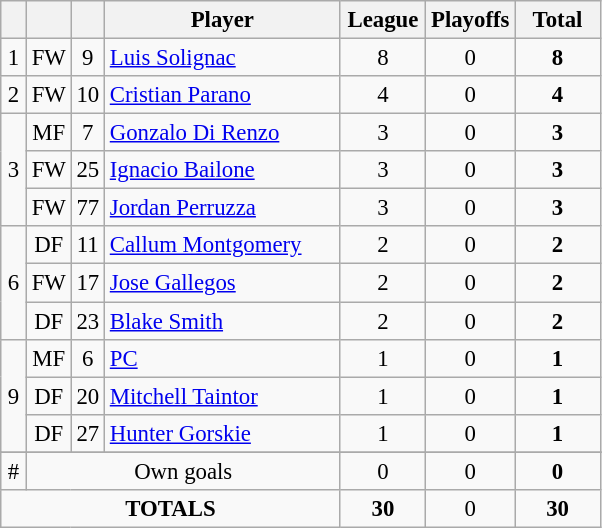<table class="wikitable sortable" style="font-size: 95%; text-align: center;">
<tr>
<th width=10></th>
<th width=10></th>
<th width=10></th>
<th width=150>Player</th>
<th width=50>League</th>
<th width=50>Playoffs</th>
<th width=50>Total</th>
</tr>
<tr>
<td>1</td>
<td>FW</td>
<td>9</td>
<td align=left> <a href='#'>Luis Solignac</a></td>
<td>8</td>
<td>0</td>
<td><strong>8</strong></td>
</tr>
<tr>
<td>2</td>
<td>FW</td>
<td>10</td>
<td align=left> <a href='#'>Cristian Parano</a></td>
<td>4</td>
<td>0</td>
<td><strong>4</strong></td>
</tr>
<tr>
<td rowspan="3">3</td>
<td>MF</td>
<td>7</td>
<td align=left> <a href='#'>Gonzalo Di Renzo</a></td>
<td>3</td>
<td>0</td>
<td><strong>3</strong></td>
</tr>
<tr>
<td>FW</td>
<td>25</td>
<td align=left> <a href='#'>Ignacio Bailone</a></td>
<td>3</td>
<td>0</td>
<td><strong>3</strong></td>
</tr>
<tr>
<td>FW</td>
<td>77</td>
<td align=left> <a href='#'>Jordan Perruzza</a></td>
<td>3</td>
<td>0</td>
<td><strong>3</strong></td>
</tr>
<tr>
<td rowspan="3">6</td>
<td>DF</td>
<td>11</td>
<td align=left> <a href='#'>Callum Montgomery</a></td>
<td>2</td>
<td>0</td>
<td><strong>2</strong></td>
</tr>
<tr>
<td>FW</td>
<td>17</td>
<td align=left> <a href='#'>Jose Gallegos</a></td>
<td>2</td>
<td>0</td>
<td><strong>2</strong></td>
</tr>
<tr>
<td>DF</td>
<td>23</td>
<td align=left> <a href='#'>Blake Smith</a></td>
<td>2</td>
<td>0</td>
<td><strong>2</strong></td>
</tr>
<tr>
<td rowspan="3">9</td>
<td>MF</td>
<td>6</td>
<td align=left> <a href='#'>PC</a></td>
<td>1</td>
<td>0</td>
<td><strong>1</strong></td>
</tr>
<tr>
<td>DF</td>
<td>20</td>
<td align=left> <a href='#'>Mitchell Taintor</a></td>
<td>1</td>
<td>0</td>
<td><strong>1</strong></td>
</tr>
<tr>
<td>DF</td>
<td>27</td>
<td align=left> <a href='#'>Hunter Gorskie</a></td>
<td>1</td>
<td>0</td>
<td><strong>1</strong></td>
</tr>
<tr>
</tr>
<tr class="sortbottom">
<td>#</td>
<td colspan="3">Own goals</td>
<td>0</td>
<td>0</td>
<td><strong>0</strong></td>
</tr>
<tr>
<td colspan="4"><strong>TOTALS</strong></td>
<td><strong>30</strong></td>
<td>0</td>
<td><strong>30</strong></td>
</tr>
</table>
